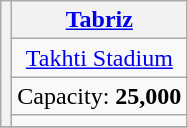<table class="wikitable" style="text-align:center">
<tr>
<th rowspan=4></th>
<th><a href='#'>Tabriz</a></th>
</tr>
<tr>
<td><a href='#'>Takhti Stadium</a></td>
</tr>
<tr>
<td>Capacity: <strong>	25,000</strong></td>
</tr>
<tr>
<td></td>
</tr>
<tr>
</tr>
</table>
